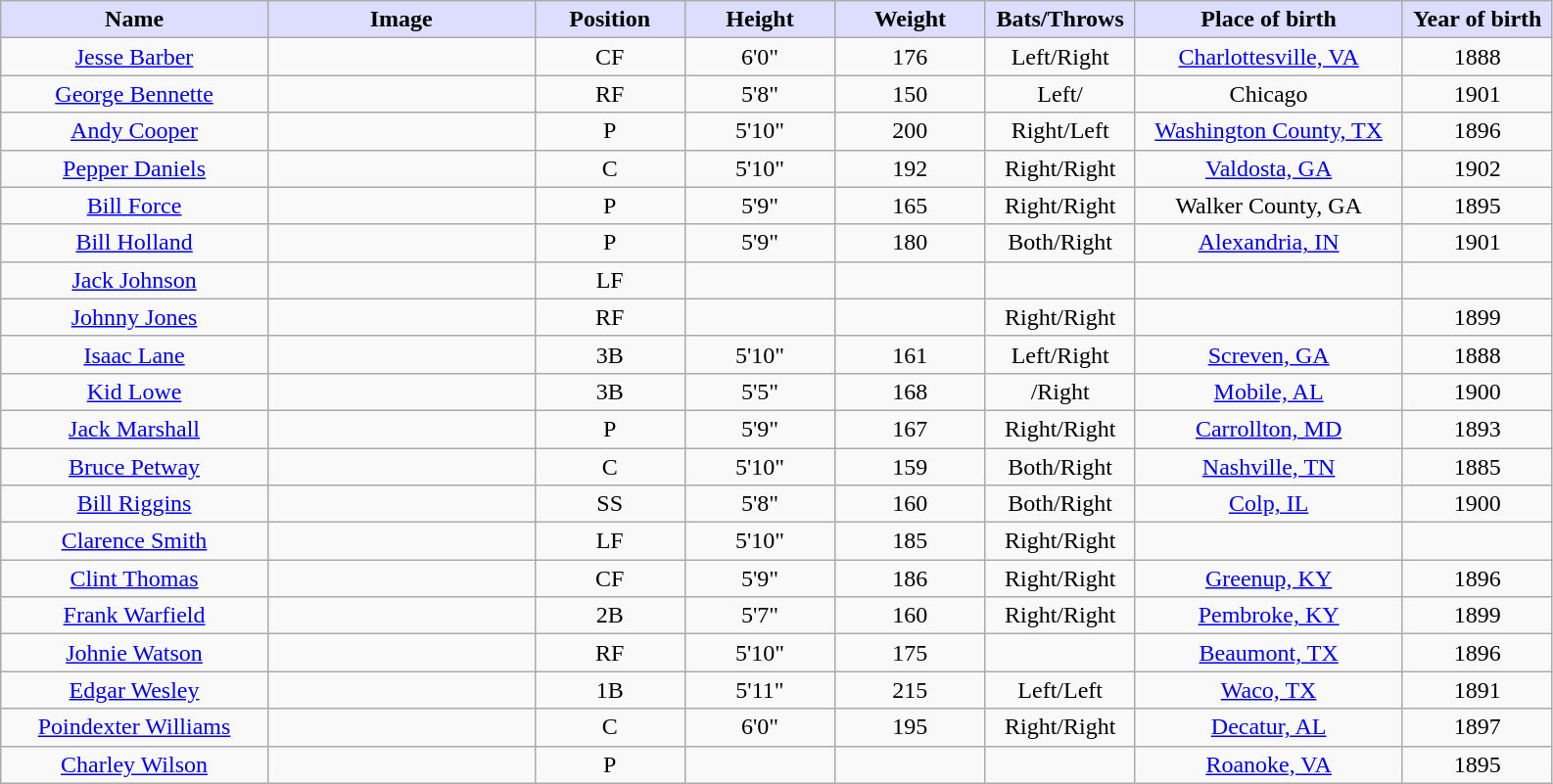<table class="wikitable sortable">
<tr>
<th style="background:#ddf; width:16%;">Name</th>
<th style="background:#ddf; width:16%;">Image</th>
<th style="background:#ddf; width:9%;">Position</th>
<th style="background:#ddf; width:9%;">Height</th>
<th style="background:#ddf; width:9%;">Weight</th>
<th style="background:#ddf; width:9%;">Bats/Throws</th>
<th style="background:#ddf; width:16%;">Place of birth</th>
<th style="background:#ddf; width:9%;">Year of birth</th>
</tr>
<tr style="text-align:center;">
<td><a href='#'>Jesse Barber</a></td>
<td></td>
<td>CF</td>
<td>6'0"</td>
<td>176</td>
<td>Left/Right</td>
<td><a href='#'>Charlottesville, VA</a></td>
<td>1888</td>
</tr>
<tr style="text-align:center;">
<td><a href='#'>George Bennette</a></td>
<td></td>
<td>RF</td>
<td>5'8"</td>
<td>150</td>
<td>Left/</td>
<td>Chicago</td>
<td>1901</td>
</tr>
<tr style="text-align:center;">
<td><a href='#'>Andy Cooper</a></td>
<td></td>
<td>P</td>
<td>5'10"</td>
<td>200</td>
<td>Right/Left</td>
<td><a href='#'>Washington County, TX</a></td>
<td>1896</td>
</tr>
<tr style="text-align:center;">
<td><a href='#'>Pepper Daniels</a></td>
<td></td>
<td>C</td>
<td>5'10"</td>
<td>192</td>
<td>Right/Right</td>
<td><a href='#'>Valdosta, GA</a></td>
<td>1902</td>
</tr>
<tr style="text-align:center;">
<td><a href='#'>Bill Force</a></td>
<td></td>
<td>P</td>
<td>5'9"</td>
<td>165</td>
<td>Right/Right</td>
<td>Walker County, GA</td>
<td>1895</td>
</tr>
<tr style="text-align:center;">
<td><a href='#'>Bill Holland</a></td>
<td></td>
<td>P</td>
<td>5'9"</td>
<td>180</td>
<td>Both/Right</td>
<td><a href='#'>Alexandria, IN</a></td>
<td>1901</td>
</tr>
<tr style="text-align:center;">
<td><a href='#'>Jack Johnson</a></td>
<td></td>
<td>LF</td>
<td></td>
<td></td>
<td></td>
<td></td>
<td></td>
</tr>
<tr style="text-align:center;">
<td><a href='#'>Johnny Jones</a></td>
<td></td>
<td>RF</td>
<td></td>
<td></td>
<td>Right/Right</td>
<td></td>
<td>1899</td>
</tr>
<tr style="text-align:center;">
<td><a href='#'>Isaac Lane</a></td>
<td></td>
<td>3B</td>
<td>5'10"</td>
<td>161</td>
<td>Left/Right</td>
<td><a href='#'>Screven, GA</a></td>
<td>1888</td>
</tr>
<tr style="text-align:center;">
<td><a href='#'>Kid Lowe</a></td>
<td></td>
<td>3B</td>
<td>5'5"</td>
<td>168</td>
<td>/Right</td>
<td><a href='#'>Mobile, AL</a></td>
<td>1900</td>
</tr>
<tr style="text-align:center;">
<td><a href='#'>Jack Marshall</a></td>
<td></td>
<td>P</td>
<td>5'9"</td>
<td>167</td>
<td>Right/Right</td>
<td><a href='#'>Carrollton, MD</a></td>
<td>1893</td>
</tr>
<tr style="text-align:center;">
<td><a href='#'>Bruce Petway</a></td>
<td></td>
<td>C</td>
<td>5'10"</td>
<td>159</td>
<td>Both/Right</td>
<td><a href='#'>Nashville, TN</a></td>
<td>1885</td>
</tr>
<tr style="text-align:center;">
<td><a href='#'>Bill Riggins</a></td>
<td></td>
<td>SS</td>
<td>5'8"</td>
<td>160</td>
<td>Both/Right</td>
<td><a href='#'>Colp, IL</a></td>
<td>1900</td>
</tr>
<tr style="text-align:center;">
<td><a href='#'>Clarence Smith</a></td>
<td></td>
<td>LF</td>
<td>5'10"</td>
<td>185</td>
<td>Right/Right</td>
<td></td>
<td></td>
</tr>
<tr style="text-align:center;">
<td><a href='#'>Clint Thomas</a></td>
<td></td>
<td>CF</td>
<td>5'9"</td>
<td>186</td>
<td>Right/Right</td>
<td><a href='#'>Greenup, KY</a></td>
<td>1896</td>
</tr>
<tr style="text-align:center;">
<td><a href='#'>Frank Warfield</a></td>
<td></td>
<td>2B</td>
<td>5'7"</td>
<td>160</td>
<td>Right/Right</td>
<td><a href='#'>Pembroke, KY</a></td>
<td>1899</td>
</tr>
<tr style="text-align:center;">
<td><a href='#'>Johnie Watson</a></td>
<td></td>
<td>RF</td>
<td>5'10"</td>
<td>175</td>
<td></td>
<td><a href='#'>Beaumont, TX</a></td>
<td>1896</td>
</tr>
<tr style="text-align:center;">
<td><a href='#'>Edgar Wesley</a></td>
<td></td>
<td>1B</td>
<td>5'11"</td>
<td>215</td>
<td>Left/Left</td>
<td><a href='#'>Waco, TX</a></td>
<td>1891</td>
</tr>
<tr style="text-align:center;">
<td><a href='#'>Poindexter Williams</a></td>
<td></td>
<td>C</td>
<td>6'0"</td>
<td>195</td>
<td>Right/Right</td>
<td><a href='#'>Decatur, AL</a></td>
<td>1897</td>
</tr>
<tr style="text-align:center;">
<td><a href='#'>Charley Wilson</a></td>
<td></td>
<td>P</td>
<td></td>
<td></td>
<td></td>
<td><a href='#'>Roanoke, VA</a></td>
<td>1895</td>
</tr>
</table>
